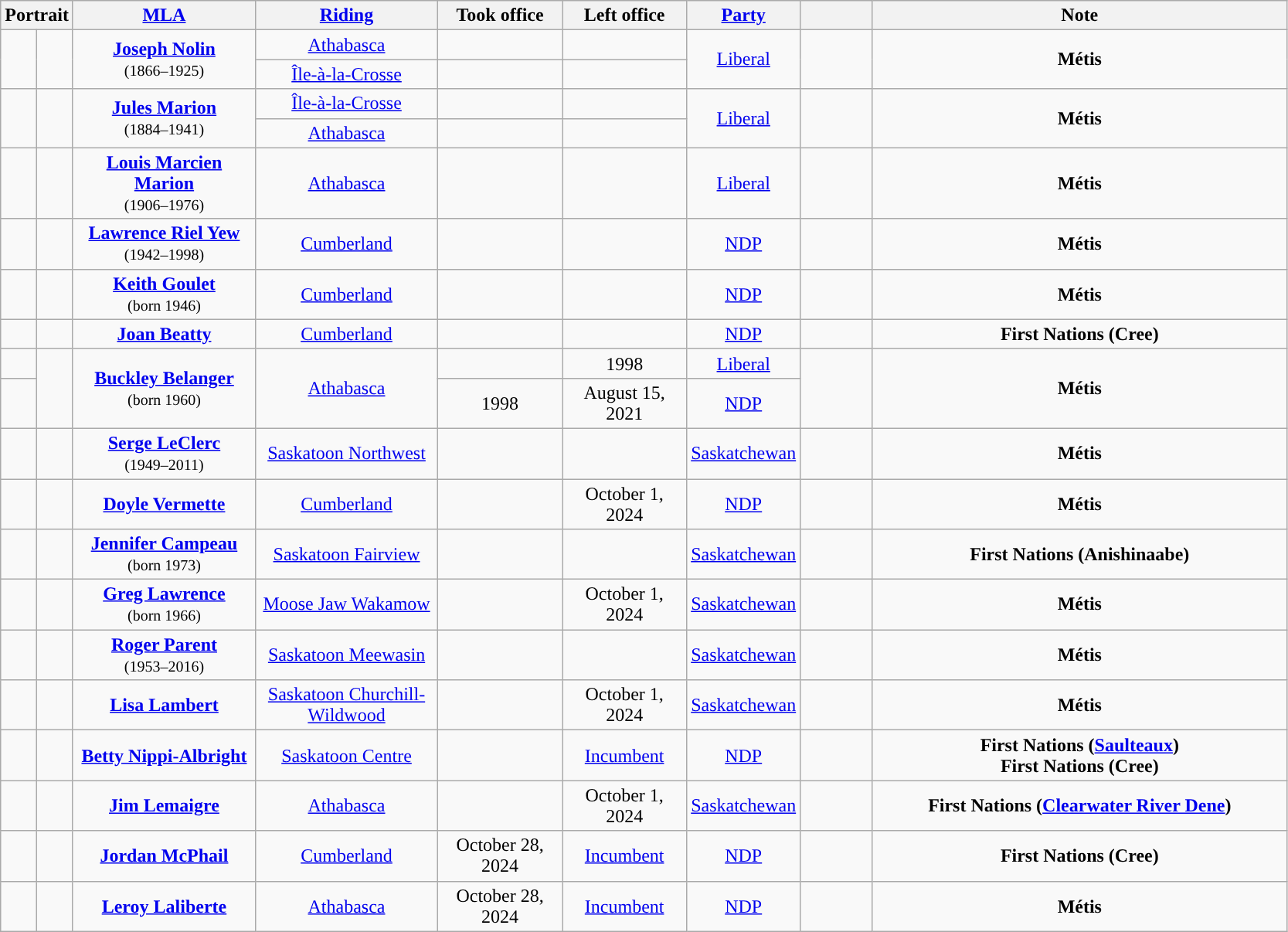<table class="wikitable sortable plainrowheaders" style="text-align: center;">
<tr>
<th colspan="2" class=unsortable>Portrait</th>
<th class="unsortable" style="width:150px;"><a href='#'>MLA</a></th>
<th scope="col" style="width:150px;"><a href='#'>Riding</a></th>
<th scope="col" style="width:100px;">Took office</th>
<th scope="col" style="width:100px;">Left office</th>
<th scope="col" style="width:70px;"><a href='#'>Party</a></th>
<th scope="col" class="unsortable" style="width:55px;"></th>
<th scope="col" class="unsortable" style="width:350px;">Note</th>
</tr>
<tr>
<td rowspan="2" style="background:"></td>
<td rowspan="2"></td>
<td rowspan="2"><strong><a href='#'>Joseph Nolin</a></strong><br><small>(1866–1925)</small></td>
<td><a href='#'>Athabasca</a></td>
<td></td>
<td></td>
<td rowspan="2"><a href='#'>Liberal</a></td>
<td rowspan="2"></td>
<td rowspan="2"><strong>Métis</strong></td>
</tr>
<tr>
<td><a href='#'>Île-à-la-Crosse</a></td>
<td></td>
<td></td>
</tr>
<tr>
<td rowspan="2" style="background:"></td>
<td rowspan="2"></td>
<td rowspan="2"><strong><a href='#'>Jules Marion</a></strong><br><small>(1884–1941)</small></td>
<td><a href='#'>Île-à-la-Crosse</a></td>
<td></td>
<td></td>
<td rowspan="2"><a href='#'>Liberal</a></td>
<td rowspan="2"></td>
<td rowspan="2"><strong>Métis</strong></td>
</tr>
<tr>
<td><a href='#'>Athabasca</a></td>
<td></td>
<td></td>
</tr>
<tr>
<td rowspan="1" style="background:"></td>
<td></td>
<td><strong><a href='#'>Louis Marcien Marion</a></strong><br><small>(1906–1976)</small></td>
<td><a href='#'>Athabasca</a></td>
<td></td>
<td></td>
<td><a href='#'>Liberal</a></td>
<td></td>
<td><strong>Métis</strong></td>
</tr>
<tr>
<td rowspan="1" style="background:"></td>
<td></td>
<td><strong><a href='#'>Lawrence Riel Yew</a></strong><br><small>(1942–1998)</small></td>
<td><a href='#'>Cumberland</a></td>
<td></td>
<td></td>
<td><a href='#'>NDP</a></td>
<td></td>
<td><strong>Métis</strong></td>
</tr>
<tr>
<td rowspan="1" style="background:"></td>
<td></td>
<td><strong><a href='#'>Keith Goulet</a></strong><br><small>(born 1946)</small></td>
<td><a href='#'>Cumberland</a></td>
<td></td>
<td></td>
<td><a href='#'>NDP</a></td>
<td></td>
<td><strong>Métis</strong></td>
</tr>
<tr>
<td rowspan="1" style="background:"></td>
<td></td>
<td><strong><a href='#'>Joan Beatty</a></strong></td>
<td><a href='#'>Cumberland</a></td>
<td></td>
<td></td>
<td><a href='#'>NDP</a></td>
<td></td>
<td><strong>First Nations (Cree)</strong></td>
</tr>
<tr>
<td rowspan="1" style="background:"></td>
<td rowspan="2"></td>
<td rowspan="2"><strong><a href='#'>Buckley Belanger</a></strong><br><small>(born 1960)</small></td>
<td rowspan="2"><a href='#'>Athabasca</a></td>
<td></td>
<td>1998</td>
<td><a href='#'>Liberal</a></td>
<td rowspan="2"></td>
<td rowspan="2"><strong>Métis</strong></td>
</tr>
<tr>
<td rowspan="1" style="background:"></td>
<td>1998</td>
<td>August 15, 2021</td>
<td><a href='#'>NDP</a></td>
</tr>
<tr>
<td rowspan="1" style="background:"></td>
<td></td>
<td><strong><a href='#'>Serge LeClerc</a></strong><br><small>(1949–2011)</small></td>
<td><a href='#'>Saskatoon Northwest</a></td>
<td></td>
<td></td>
<td><a href='#'>Saskatchewan</a></td>
<td></td>
<td><strong>Métis</strong></td>
</tr>
<tr>
<td rowspan="1" style="background:"></td>
<td></td>
<td><strong><a href='#'>Doyle Vermette</a></strong></td>
<td><a href='#'>Cumberland</a></td>
<td></td>
<td>October 1, 2024</td>
<td><a href='#'>NDP</a></td>
<td></td>
<td><strong>Métis</strong></td>
</tr>
<tr>
<td rowspan="1" style="background:"></td>
<td></td>
<td><strong><a href='#'>Jennifer Campeau</a></strong><br><small>(born 1973)</small></td>
<td><a href='#'>Saskatoon Fairview</a></td>
<td></td>
<td></td>
<td><a href='#'>Saskatchewan</a></td>
<td></td>
<td><strong>First Nations (Anishinaabe)</strong></td>
</tr>
<tr>
<td rowspan="1" style="background:"></td>
<td></td>
<td><strong><a href='#'>Greg Lawrence</a></strong><br><small>(born 1966)</small></td>
<td><a href='#'>Moose Jaw Wakamow</a></td>
<td></td>
<td>October 1, 2024</td>
<td><a href='#'>Saskatchewan</a></td>
<td></td>
<td><strong>Métis</strong></td>
</tr>
<tr>
<td rowspan="1" style="background:"></td>
<td></td>
<td><strong><a href='#'>Roger Parent</a></strong><br><small>(1953–2016)</small></td>
<td><a href='#'>Saskatoon Meewasin</a></td>
<td></td>
<td></td>
<td><a href='#'>Saskatchewan</a></td>
<td></td>
<td><strong>Métis</strong></td>
</tr>
<tr>
<td rowspan="1" style="background:"></td>
<td></td>
<td><strong><a href='#'>Lisa Lambert</a></strong></td>
<td><a href='#'>Saskatoon Churchill-Wildwood</a></td>
<td></td>
<td>October 1, 2024</td>
<td><a href='#'>Saskatchewan</a></td>
<td></td>
<td><strong>Métis</strong></td>
</tr>
<tr>
<td rowspan="1" style="background:"></td>
<td></td>
<td><strong><a href='#'>Betty Nippi-Albright</a></strong></td>
<td><a href='#'>Saskatoon Centre</a></td>
<td></td>
<td><a href='#'>Incumbent</a></td>
<td><a href='#'>NDP</a></td>
<td></td>
<td><strong>First Nations (<a href='#'>Saulteaux</a>)</strong><br><strong>First Nations (Cree)</strong></td>
</tr>
<tr>
<td rowspan="1" style="background:"></td>
<td></td>
<td><strong><a href='#'>Jim Lemaigre</a></strong></td>
<td><a href='#'>Athabasca</a></td>
<td></td>
<td>October 1, 2024</td>
<td><a href='#'>Saskatchewan</a></td>
<td></td>
<td><strong>First Nations (<a href='#'>Clearwater River Dene</a>)</strong></td>
</tr>
<tr>
<td rowspan="1" style="background:"></td>
<td></td>
<td><strong><a href='#'>Jordan McPhail</a></strong></td>
<td><a href='#'>Cumberland</a></td>
<td>October 28, 2024</td>
<td><a href='#'>Incumbent</a></td>
<td><a href='#'>NDP</a></td>
<td></td>
<td><strong>First Nations (Cree)</strong></td>
</tr>
<tr>
<td rowspan="1" style="background:"></td>
<td></td>
<td><strong><a href='#'>Leroy Laliberte</a></strong></td>
<td><a href='#'>Athabasca</a></td>
<td>October 28, 2024</td>
<td><a href='#'>Incumbent</a></td>
<td><a href='#'>NDP</a></td>
<td></td>
<td><strong>Métis</strong></td>
</tr>
</table>
